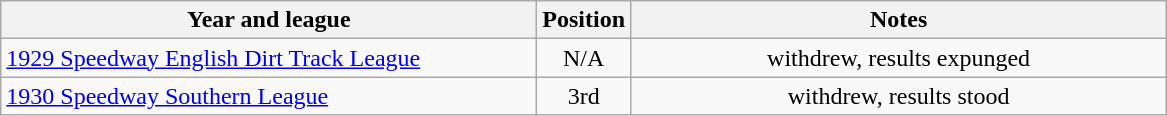<table class="wikitable">
<tr>
<th width=350>Year and league</th>
<th width=50>Position</th>
<th width=350>Notes</th>
</tr>
<tr align=center>
<td align="left"><a href='#'>1929 Speedway English Dirt Track League</a></td>
<td>N/A</td>
<td>withdrew, results expunged</td>
</tr>
<tr align=center>
<td align="left"><a href='#'>1930 Speedway Southern League</a></td>
<td>3rd</td>
<td>withdrew, results stood</td>
</tr>
</table>
